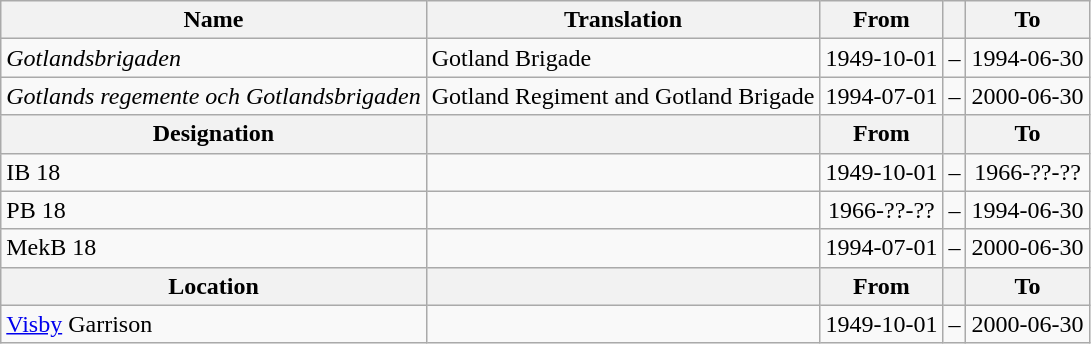<table class="wikitable">
<tr>
<th style="font-weight:bold;">Name</th>
<th style="font-weight:bold;">Translation</th>
<th style="text-align: center; font-weight:bold;">From</th>
<th></th>
<th style="text-align: center; font-weight:bold;">To</th>
</tr>
<tr>
<td style="font-style:italic;">Gotlandsbrigaden</td>
<td>Gotland Brigade</td>
<td>1949-10-01</td>
<td>–</td>
<td>1994-06-30</td>
</tr>
<tr>
<td style="font-style:italic;">Gotlands regemente och Gotlandsbrigaden</td>
<td>Gotland Regiment and Gotland Brigade</td>
<td>1994-07-01</td>
<td>–</td>
<td>2000-06-30</td>
</tr>
<tr>
<th style="font-weight:bold;">Designation</th>
<th style="font-weight:bold;"></th>
<th style="text-align: center; font-weight:bold;">From</th>
<th></th>
<th style="text-align: center; font-weight:bold;">To</th>
</tr>
<tr>
<td>IB 18</td>
<td></td>
<td style="text-align: center;">1949-10-01</td>
<td style="text-align: center;">–</td>
<td style="text-align: center;">1966-??-??</td>
</tr>
<tr>
<td>PB 18</td>
<td></td>
<td style="text-align: center;">1966-??-??</td>
<td style="text-align: center;">–</td>
<td style="text-align: center;">1994-06-30</td>
</tr>
<tr>
<td>MekB 18</td>
<td></td>
<td style="text-align: center;">1994-07-01</td>
<td style="text-align: center;">–</td>
<td style="text-align: center;">2000-06-30</td>
</tr>
<tr>
<th style="font-weight:bold;">Location</th>
<th style="font-weight:bold;"></th>
<th style="text-align: center; font-weight:bold;">From</th>
<th></th>
<th style="text-align: center; font-weight:bold;">To</th>
</tr>
<tr>
<td><a href='#'>Visby</a> Garrison</td>
<td></td>
<td style="text-align: center;">1949-10-01</td>
<td style="text-align: center;">–</td>
<td style="text-align: center;">2000-06-30</td>
</tr>
</table>
